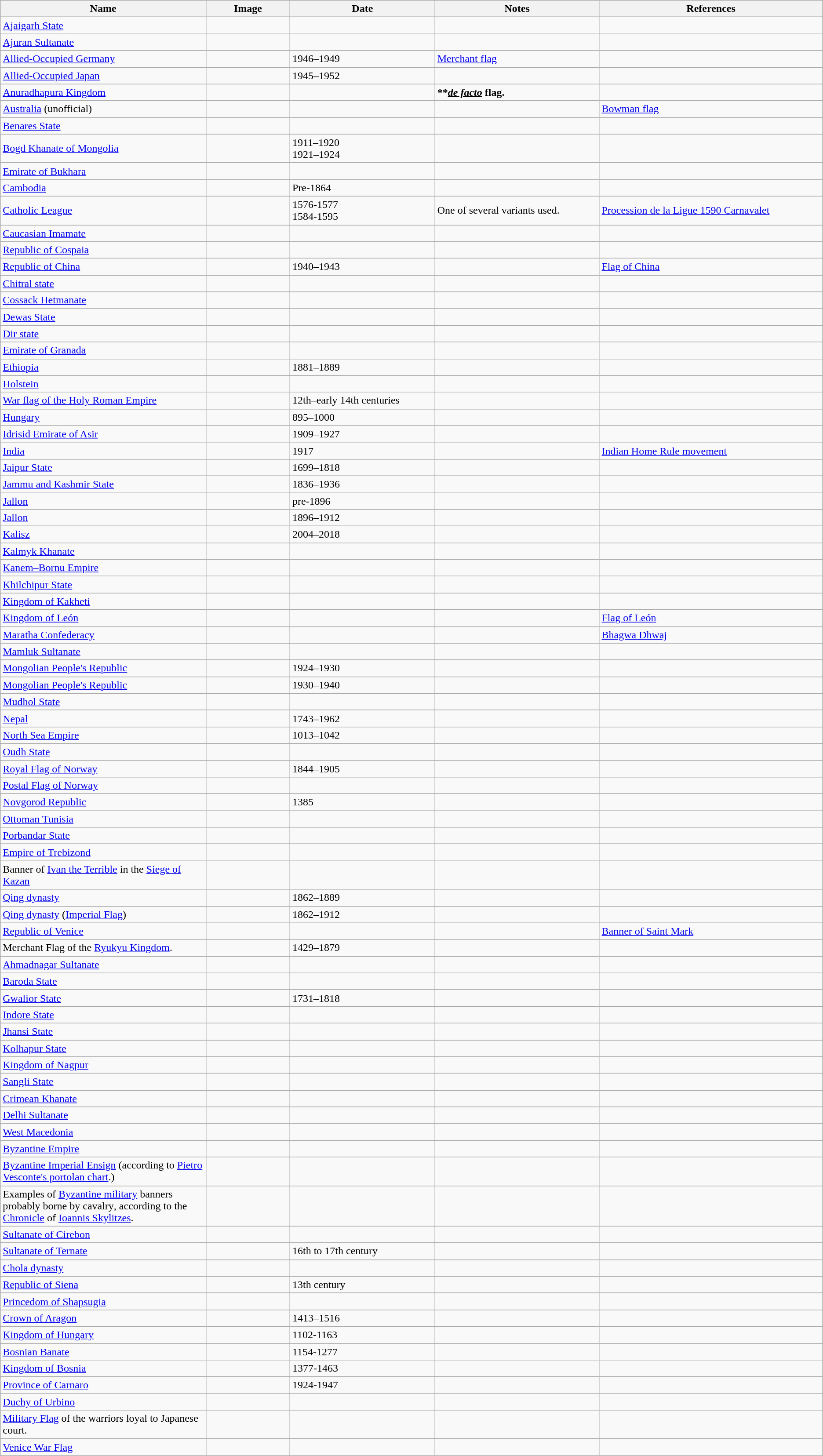<table class="wikitable">
<tr>
<th width=25%>Name</th>
<th width=120px>Image</th>
<th>Date</th>
<th>Notes</th>
<th>References</th>
</tr>
<tr>
<td><a href='#'>Ajaigarh State</a></td>
<td></td>
<td></td>
<td></td>
<td></td>
</tr>
<tr>
<td><a href='#'>Ajuran Sultanate</a></td>
<td></td>
<td></td>
<td></td>
<td></td>
</tr>
<tr>
<td><a href='#'>Allied-Occupied Germany</a></td>
<td></td>
<td>1946–1949</td>
<td><a href='#'>Merchant flag</a></td>
<td></td>
</tr>
<tr>
<td><a href='#'>Allied-Occupied Japan</a></td>
<td></td>
<td>1945–1952</td>
<td></td>
<td></td>
</tr>
<tr>
<td><a href='#'>Anuradhapura Kingdom</a></td>
<td></td>
<td></td>
<td><strong>**<em><u>de facto</u></em> flag.</strong></td>
<td></td>
</tr>
<tr>
<td><a href='#'>Australia</a> (unofficial)</td>
<td></td>
<td></td>
<td></td>
<td><a href='#'>Bowman flag</a></td>
</tr>
<tr>
<td><a href='#'>Benares State</a></td>
<td></td>
<td></td>
<td></td>
<td></td>
</tr>
<tr>
<td><a href='#'>Bogd Khanate of Mongolia</a></td>
<td></td>
<td>1911–1920<br>1921–1924</td>
<td></td>
<td></td>
</tr>
<tr>
<td><a href='#'>Emirate of Bukhara</a></td>
<td></td>
<td></td>
<td></td>
<td></td>
</tr>
<tr>
<td><a href='#'>Cambodia</a></td>
<td></td>
<td>Pre-1864</td>
<td></td>
<td></td>
</tr>
<tr>
<td><a href='#'>Catholic League</a></td>
<td></td>
<td>1576-1577<br>1584-1595</td>
<td>One of several variants used.</td>
<td><a href='#'>Procession de la Ligue 1590 Carnavalet</a></td>
</tr>
<tr>
<td><a href='#'>Caucasian Imamate</a></td>
<td></td>
<td></td>
<td></td>
<td></td>
</tr>
<tr>
<td><a href='#'>Republic of Cospaia</a></td>
<td></td>
<td></td>
<td></td>
<td></td>
</tr>
<tr>
<td><a href='#'>Republic of China</a></td>
<td></td>
<td>1940–1943</td>
<td></td>
<td><a href='#'>Flag of China</a></td>
</tr>
<tr>
<td><a href='#'>Chitral state</a></td>
<td></td>
<td></td>
<td></td>
<td></td>
</tr>
<tr>
<td><a href='#'>Cossack Hetmanate</a></td>
<td></td>
<td></td>
<td></td>
<td></td>
</tr>
<tr>
<td><a href='#'>Dewas State</a></td>
<td></td>
<td></td>
<td></td>
<td></td>
</tr>
<tr>
<td><a href='#'>Dir state</a></td>
<td></td>
<td></td>
<td></td>
<td></td>
</tr>
<tr>
<td><a href='#'>Emirate of Granada</a></td>
<td></td>
<td></td>
<td></td>
<td></td>
</tr>
<tr>
<td><a href='#'>Ethiopia</a></td>
<td></td>
<td>1881–1889</td>
<td></td>
<td></td>
</tr>
<tr>
<td><a href='#'>Holstein</a></td>
<td></td>
<td></td>
<td></td>
<td></td>
</tr>
<tr>
<td><a href='#'>War flag of the Holy Roman Empire</a></td>
<td></td>
<td>12th–early 14th centuries</td>
<td></td>
<td></td>
</tr>
<tr>
<td><a href='#'>Hungary</a></td>
<td></td>
<td>895–1000</td>
<td></td>
<td></td>
</tr>
<tr>
<td><a href='#'>Idrisid Emirate of Asir</a></td>
<td></td>
<td>1909–1927</td>
<td></td>
<td></td>
</tr>
<tr>
<td><a href='#'>India</a></td>
<td></td>
<td>1917</td>
<td></td>
<td><a href='#'>Indian Home Rule movement</a></td>
</tr>
<tr>
<td><a href='#'>Jaipur State</a></td>
<td></td>
<td>1699–1818</td>
<td></td>
<td></td>
</tr>
<tr>
<td><a href='#'>Jammu and Kashmir State</a></td>
<td></td>
<td>1836–1936</td>
<td></td>
<td></td>
</tr>
<tr>
<td><a href='#'>Jallon</a></td>
<td></td>
<td>pre-1896</td>
<td></td>
<td></td>
</tr>
<tr>
<td><a href='#'>Jallon</a></td>
<td></td>
<td>1896–1912</td>
<td></td>
<td></td>
</tr>
<tr>
<td><a href='#'>Kalisz</a></td>
<td></td>
<td>2004–2018</td>
<td></td>
<td></td>
</tr>
<tr>
<td><a href='#'>Kalmyk Khanate</a></td>
<td></td>
<td></td>
<td></td>
<td></td>
</tr>
<tr>
<td><a href='#'>Kanem–Bornu Empire</a></td>
<td></td>
<td></td>
<td></td>
<td></td>
</tr>
<tr>
<td><a href='#'>Khilchipur State</a></td>
<td></td>
<td></td>
<td></td>
<td></td>
</tr>
<tr>
<td><a href='#'>Kingdom of Kakheti</a></td>
<td></td>
<td></td>
<td></td>
<td></td>
</tr>
<tr>
<td><a href='#'>Kingdom of León</a></td>
<td></td>
<td></td>
<td></td>
<td><a href='#'>Flag of León</a></td>
</tr>
<tr>
<td><a href='#'>Maratha Confederacy</a></td>
<td></td>
<td></td>
<td></td>
<td><a href='#'>Bhagwa Dhwaj</a></td>
</tr>
<tr>
<td><a href='#'>Mamluk Sultanate</a></td>
<td></td>
<td></td>
<td></td>
<td></td>
</tr>
<tr>
<td><a href='#'>Mongolian People's Republic</a></td>
<td></td>
<td>1924–1930</td>
<td></td>
<td></td>
</tr>
<tr>
<td><a href='#'>Mongolian People's Republic</a></td>
<td></td>
<td>1930–1940</td>
<td></td>
<td></td>
</tr>
<tr>
<td><a href='#'>Mudhol State</a></td>
<td></td>
<td></td>
<td></td>
<td></td>
</tr>
<tr>
<td><a href='#'>Nepal</a></td>
<td></td>
<td>1743–1962</td>
<td></td>
<td></td>
</tr>
<tr>
<td><a href='#'>North Sea Empire</a></td>
<td></td>
<td>1013–1042</td>
<td></td>
<td></td>
</tr>
<tr>
<td><a href='#'>Oudh State</a></td>
<td></td>
<td></td>
<td></td>
<td></td>
</tr>
<tr>
<td><a href='#'>Royal Flag of Norway</a></td>
<td></td>
<td>1844–1905</td>
<td></td>
<td></td>
</tr>
<tr>
<td><a href='#'>Postal Flag of Norway</a></td>
<td></td>
<td></td>
<td></td>
<td></td>
</tr>
<tr>
<td><a href='#'>Novgorod Republic</a></td>
<td></td>
<td>1385</td>
<td></td>
<td></td>
</tr>
<tr>
<td><a href='#'>Ottoman Tunisia</a></td>
<td></td>
<td></td>
<td></td>
<td></td>
</tr>
<tr>
<td><a href='#'>Porbandar State</a></td>
<td></td>
<td></td>
<td></td>
<td></td>
</tr>
<tr>
<td><a href='#'>Empire of Trebizond</a></td>
<td></td>
<td></td>
<td></td>
<td></td>
</tr>
<tr>
<td>Banner of <a href='#'>Ivan the Terrible</a> in the <a href='#'>Siege of Kazan</a></td>
<td></td>
<td></td>
<td></td>
<td></td>
</tr>
<tr>
<td><a href='#'>Qing dynasty</a></td>
<td></td>
<td>1862–1889</td>
<td></td>
<td></td>
</tr>
<tr>
<td><a href='#'>Qing dynasty</a> (<a href='#'>Imperial Flag</a>)</td>
<td></td>
<td>1862–1912</td>
<td></td>
<td></td>
</tr>
<tr>
<td><a href='#'>Republic of Venice</a></td>
<td></td>
<td></td>
<td></td>
<td><a href='#'>Banner of Saint Mark</a></td>
</tr>
<tr>
<td>Merchant Flag of the <a href='#'>Ryukyu Kingdom</a>.</td>
<td></td>
<td>1429–1879</td>
<td></td>
<td></td>
</tr>
<tr>
<td><a href='#'>Ahmadnagar Sultanate</a></td>
<td></td>
<td></td>
<td></td>
<td></td>
</tr>
<tr>
<td><a href='#'>Baroda State</a></td>
<td></td>
<td></td>
<td></td>
<td></td>
</tr>
<tr>
<td><a href='#'>Gwalior State</a></td>
<td></td>
<td>1731–1818</td>
<td></td>
<td></td>
</tr>
<tr>
<td><a href='#'>Indore State</a></td>
<td></td>
<td></td>
<td></td>
<td></td>
</tr>
<tr>
<td><a href='#'>Jhansi State</a></td>
<td></td>
<td></td>
<td></td>
<td></td>
</tr>
<tr>
<td><a href='#'>Kolhapur State</a></td>
<td></td>
<td></td>
<td></td>
<td></td>
</tr>
<tr>
<td><a href='#'>Kingdom of Nagpur</a></td>
<td></td>
<td></td>
<td></td>
<td></td>
</tr>
<tr>
<td><a href='#'>Sangli State</a></td>
<td></td>
<td></td>
<td></td>
<td></td>
</tr>
<tr>
<td><a href='#'>Crimean Khanate</a></td>
<td></td>
<td></td>
<td></td>
<td></td>
</tr>
<tr>
<td><a href='#'>Delhi Sultanate</a></td>
<td></td>
<td></td>
<td></td>
<td></td>
</tr>
<tr>
<td><a href='#'>West Macedonia</a></td>
<td></td>
<td></td>
<td></td>
<td></td>
</tr>
<tr>
<td><a href='#'>Byzantine Empire</a></td>
<td></td>
<td></td>
<td></td>
<td></td>
</tr>
<tr>
<td><a href='#'>Byzantine Imperial Ensign</a> (according to <a href='#'>Pietro Vesconte's portolan chart</a>.)</td>
<td></td>
<td></td>
<td></td>
<td></td>
</tr>
<tr>
<td>Examples of <a href='#'>Byzantine military</a> banners probably borne by cavalry<em>,</em> according to the <a href='#'>Chronicle</a> of <a href='#'>Ioannis Skylitzes</a>.</td>
<td></td>
<td></td>
<td></td>
<td></td>
</tr>
<tr>
<td><a href='#'>Sultanate of Cirebon</a></td>
<td></td>
<td></td>
<td></td>
<td></td>
</tr>
<tr>
<td><a href='#'>Sultanate of Ternate</a></td>
<td></td>
<td>16th to 17th century</td>
<td></td>
<td></td>
</tr>
<tr>
<td><a href='#'>Chola dynasty</a></td>
<td></td>
<td></td>
<td></td>
<td></td>
</tr>
<tr>
<td><a href='#'>Republic of Siena</a></td>
<td></td>
<td>13th century</td>
<td></td>
<td></td>
</tr>
<tr>
<td><a href='#'>Princedom of Shapsugia</a></td>
<td></td>
<td></td>
<td></td>
<td></td>
</tr>
<tr>
<td><a href='#'>Crown of Aragon</a></td>
<td></td>
<td>1413–1516</td>
<td></td>
<td></td>
</tr>
<tr>
<td><a href='#'>Kingdom of Hungary</a></td>
<td></td>
<td>1102-1163</td>
<td></td>
<td></td>
</tr>
<tr>
<td><a href='#'>Bosnian Banate</a></td>
<td></td>
<td>1154-1277</td>
<td></td>
<td></td>
</tr>
<tr>
<td><a href='#'>Kingdom of Bosnia</a></td>
<td></td>
<td>1377-1463</td>
<td></td>
<td></td>
</tr>
<tr>
<td><a href='#'>Province of Carnaro</a></td>
<td></td>
<td>1924-1947</td>
<td></td>
<td></td>
</tr>
<tr>
<td><a href='#'>Duchy of Urbino</a></td>
<td></td>
<td></td>
<td></td>
<td></td>
</tr>
<tr>
<td><a href='#'>Military Flag</a> of the warriors loyal to Japanese court.</td>
<td></td>
<td></td>
<td></td>
<td></td>
</tr>
<tr>
<td><a href='#'>Venice War Flag</a></td>
<td></td>
<td></td>
<td></td>
<td></td>
</tr>
</table>
